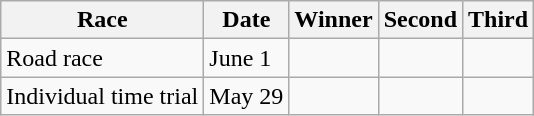<table class="wikitable">
<tr>
<th>Race</th>
<th>Date</th>
<th>Winner</th>
<th>Second</th>
<th>Third</th>
</tr>
<tr>
<td>Road race</td>
<td>June 1</td>
<td></td>
<td></td>
<td></td>
</tr>
<tr>
<td>Individual time trial</td>
<td>May 29</td>
<td></td>
<td></td>
<td></td>
</tr>
</table>
